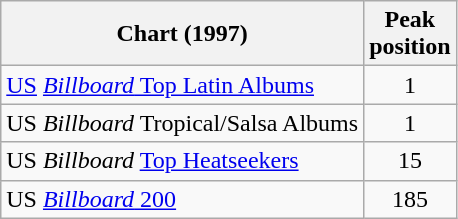<table class="wikitable">
<tr>
<th align="left">Chart (1997)</th>
<th align="left">Peak<br>position</th>
</tr>
<tr>
<td align="left"><a href='#'>US</a> <a href='#'><em>Billboard</em> Top Latin Albums</a></td>
<td style="text-align:center;">1</td>
</tr>
<tr>
<td align="left">US <em>Billboard</em> Tropical/Salsa Albums</td>
<td style="text-align:center;">1</td>
</tr>
<tr>
<td align="left">US <em>Billboard</em> <a href='#'>Top Heatseekers</a></td>
<td style="text-align:center;">15</td>
</tr>
<tr>
<td align="left">US <a href='#'><em>Billboard</em> 200</a></td>
<td style="text-align:center;">185</td>
</tr>
</table>
